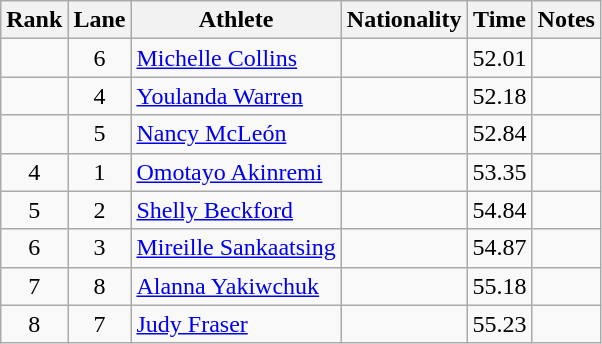<table class="wikitable sortable" style="text-align:center">
<tr>
<th>Rank</th>
<th>Lane</th>
<th>Athlete</th>
<th>Nationality</th>
<th>Time</th>
<th>Notes</th>
</tr>
<tr>
<td></td>
<td>6</td>
<td align=left><a href='#'>Michelle Collins</a></td>
<td align=left></td>
<td>52.01</td>
<td></td>
</tr>
<tr>
<td></td>
<td>4</td>
<td align=left><a href='#'>Youlanda Warren</a></td>
<td align=left></td>
<td>52.18</td>
<td></td>
</tr>
<tr>
<td></td>
<td>5</td>
<td align=left><a href='#'>Nancy McLeón</a></td>
<td align=left></td>
<td>52.84</td>
<td></td>
</tr>
<tr>
<td>4</td>
<td>1</td>
<td align=left><a href='#'>Omotayo Akinremi</a></td>
<td align=left></td>
<td>53.35</td>
<td></td>
</tr>
<tr>
<td>5</td>
<td>2</td>
<td align=left><a href='#'>Shelly Beckford</a></td>
<td align=left></td>
<td>54.84</td>
<td></td>
</tr>
<tr>
<td>6</td>
<td>3</td>
<td align=left><a href='#'>Mireille Sankaatsing</a></td>
<td align=left></td>
<td>54.87</td>
<td></td>
</tr>
<tr>
<td>7</td>
<td>8</td>
<td align=left><a href='#'>Alanna Yakiwchuk</a></td>
<td align=left></td>
<td>55.18</td>
<td></td>
</tr>
<tr>
<td>8</td>
<td>7</td>
<td align=left><a href='#'>Judy Fraser</a></td>
<td align=left></td>
<td>55.23</td>
<td></td>
</tr>
</table>
